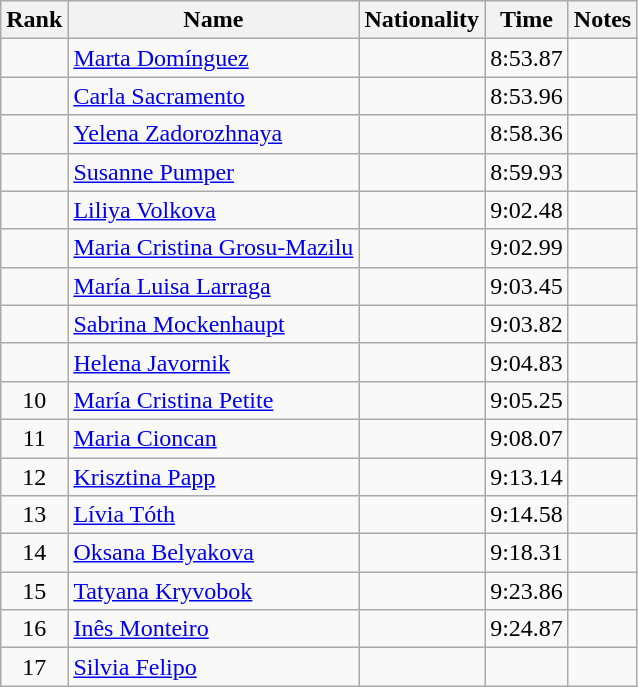<table class="wikitable sortable" style="text-align:center">
<tr>
<th>Rank</th>
<th>Name</th>
<th>Nationality</th>
<th>Time</th>
<th>Notes</th>
</tr>
<tr>
<td></td>
<td align="left"><a href='#'>Marta Domínguez</a></td>
<td align=left></td>
<td>8:53.87</td>
<td></td>
</tr>
<tr>
<td></td>
<td align="left"><a href='#'>Carla Sacramento</a></td>
<td align=left></td>
<td>8:53.96</td>
<td></td>
</tr>
<tr>
<td></td>
<td align="left"><a href='#'>Yelena Zadorozhnaya</a></td>
<td align=left></td>
<td>8:58.36</td>
<td></td>
</tr>
<tr>
<td></td>
<td align="left"><a href='#'>Susanne Pumper</a></td>
<td align=left></td>
<td>8:59.93</td>
<td></td>
</tr>
<tr>
<td></td>
<td align="left"><a href='#'>Liliya Volkova</a></td>
<td align=left></td>
<td>9:02.48</td>
<td></td>
</tr>
<tr>
<td></td>
<td align="left"><a href='#'>Maria Cristina Grosu-Mazilu</a></td>
<td align=left></td>
<td>9:02.99</td>
<td></td>
</tr>
<tr>
<td></td>
<td align="left"><a href='#'>María Luisa Larraga</a></td>
<td align=left></td>
<td>9:03.45</td>
<td></td>
</tr>
<tr>
<td></td>
<td align="left"><a href='#'>Sabrina Mockenhaupt</a></td>
<td align=left></td>
<td>9:03.82</td>
<td></td>
</tr>
<tr>
<td></td>
<td align="left"><a href='#'>Helena Javornik</a></td>
<td align=left></td>
<td>9:04.83</td>
<td></td>
</tr>
<tr>
<td>10</td>
<td align="left"><a href='#'>María Cristina Petite</a></td>
<td align=left></td>
<td>9:05.25</td>
<td></td>
</tr>
<tr>
<td>11</td>
<td align="left"><a href='#'>Maria Cioncan</a></td>
<td align=left></td>
<td>9:08.07</td>
<td></td>
</tr>
<tr>
<td>12</td>
<td align="left"><a href='#'>Krisztina Papp</a></td>
<td align=left></td>
<td>9:13.14</td>
<td></td>
</tr>
<tr>
<td>13</td>
<td align="left"><a href='#'>Lívia Tóth</a></td>
<td align=left></td>
<td>9:14.58</td>
<td></td>
</tr>
<tr>
<td>14</td>
<td align="left"><a href='#'>Oksana Belyakova</a></td>
<td align=left></td>
<td>9:18.31</td>
<td></td>
</tr>
<tr>
<td>15</td>
<td align="left"><a href='#'>Tatyana Kryvobok</a></td>
<td align=left></td>
<td>9:23.86</td>
<td></td>
</tr>
<tr>
<td>16</td>
<td align="left"><a href='#'>Inês Monteiro</a></td>
<td align=left></td>
<td>9:24.87</td>
<td></td>
</tr>
<tr>
<td>17</td>
<td align="left"><a href='#'>Silvia Felipo</a></td>
<td align=left></td>
<td></td>
<td></td>
</tr>
</table>
